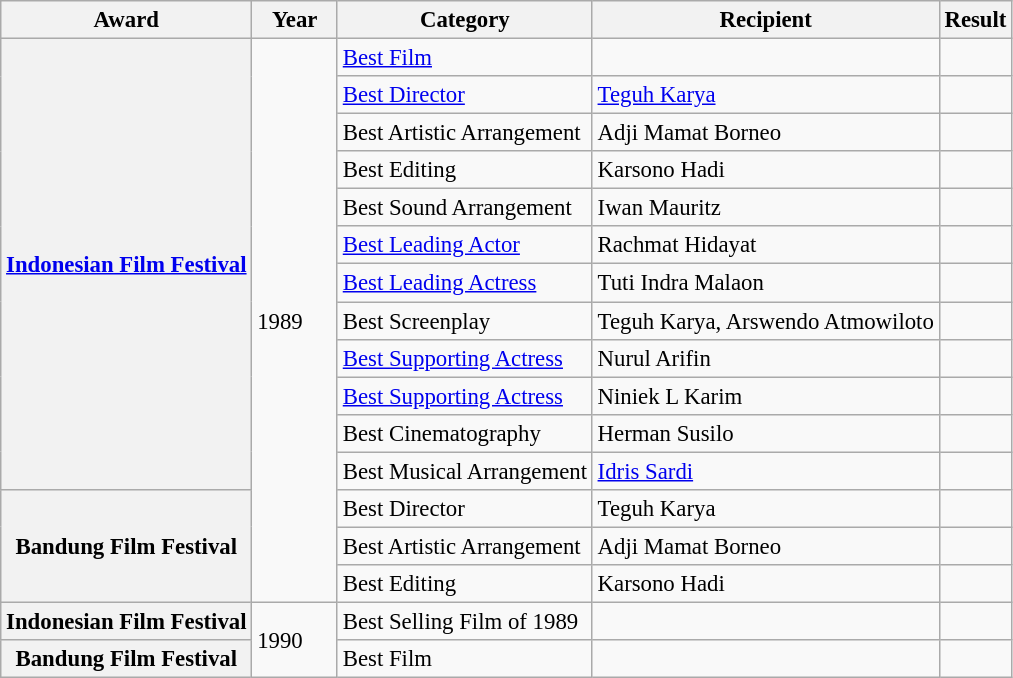<table class="wikitable" style="font-size: 95%;">
<tr>
<th scope="col">Award</th>
<th scope="col"; width=50>Year</th>
<th scope="col">Category</th>
<th scope="col">Recipient</th>
<th scope="col">Result</th>
</tr>
<tr>
<th scope="row" rowspan="12"><a href='#'>Indonesian Film Festival</a></th>
<td rowspan="15">1989</td>
<td><a href='#'>Best Film</a></td>
<td></td>
<td></td>
</tr>
<tr>
<td><a href='#'>Best Director</a></td>
<td><a href='#'>Teguh Karya</a></td>
<td></td>
</tr>
<tr>
<td>Best Artistic Arrangement</td>
<td>Adji Mamat Borneo</td>
<td></td>
</tr>
<tr>
<td>Best Editing</td>
<td>Karsono Hadi</td>
<td></td>
</tr>
<tr>
<td>Best Sound Arrangement</td>
<td>Iwan Mauritz</td>
<td></td>
</tr>
<tr>
<td><a href='#'>Best Leading Actor</a></td>
<td>Rachmat Hidayat</td>
<td></td>
</tr>
<tr>
<td><a href='#'>Best Leading Actress</a></td>
<td>Tuti Indra Malaon</td>
<td></td>
</tr>
<tr>
<td>Best Screenplay</td>
<td>Teguh Karya, Arswendo Atmowiloto</td>
<td></td>
</tr>
<tr>
<td><a href='#'>Best Supporting Actress</a></td>
<td>Nurul Arifin</td>
<td></td>
</tr>
<tr>
<td><a href='#'>Best Supporting Actress</a></td>
<td>Niniek L Karim</td>
<td></td>
</tr>
<tr>
<td>Best Cinematography</td>
<td>Herman Susilo</td>
<td></td>
</tr>
<tr>
<td>Best Musical Arrangement</td>
<td><a href='#'>Idris Sardi</a></td>
<td></td>
</tr>
<tr>
<th scope="row" rowspan="3">Bandung Film Festival</th>
<td>Best Director</td>
<td>Teguh Karya</td>
<td></td>
</tr>
<tr>
<td>Best Artistic Arrangement</td>
<td>Adji Mamat Borneo</td>
<td></td>
</tr>
<tr>
<td>Best Editing</td>
<td>Karsono Hadi</td>
<td></td>
</tr>
<tr>
<th scope="row" rowspan="1">Indonesian Film Festival</th>
<td rowspan="2">1990</td>
<td>Best Selling Film of 1989</td>
<td></td>
<td></td>
</tr>
<tr>
<th scope="row" rowspan="1">Bandung Film Festival</th>
<td>Best Film</td>
<td></td>
<td></td>
</tr>
</table>
